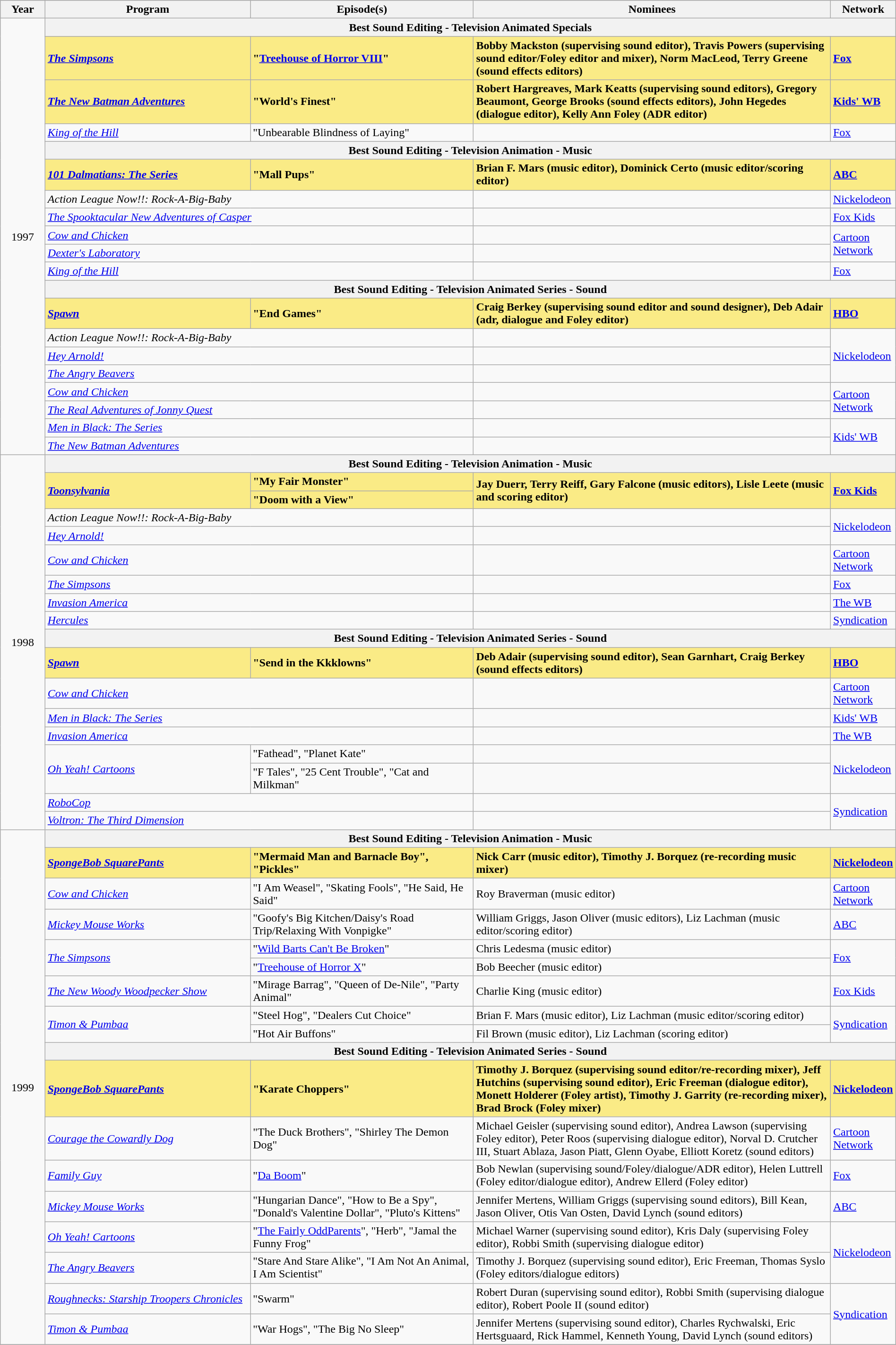<table class="wikitable" style="width:100%">
<tr bgcolor="#bebebe">
<th width="5%">Year</th>
<th width="23%">Program</th>
<th width="25%">Episode(s)</th>
<th width="40%">Nominees</th>
<th width="7%">Network</th>
</tr>
<tr>
<td rowspan="20" style="text-align:center;">1997</td>
<th colspan="4">Best Sound Editing - Television Animated Specials</th>
</tr>
<tr>
<td style="background:#FAEB86;"><strong><em><a href='#'>The Simpsons</a></em></strong></td>
<td style="background:#FAEB86;"><strong>"<a href='#'>Treehouse of Horror VIII</a>"</strong></td>
<td style="background:#FAEB86;"><strong>Bobby Mackston (supervising sound editor), Travis Powers (supervising sound editor/Foley editor and mixer), Norm MacLeod, Terry Greene (sound effects editors)</strong></td>
<td style="background:#FAEB86;"><strong><a href='#'>Fox</a></strong></td>
</tr>
<tr>
<td style="background:#FAEB86;"><strong><em><a href='#'>The New Batman Adventures</a></em></strong></td>
<td style="background:#FAEB86;"><strong>"World's Finest"</strong></td>
<td style="background:#FAEB86;"><strong>Robert Hargreaves, Mark Keatts (supervising sound editors), Gregory Beaumont, George Brooks (sound effects editors), John Hegedes (dialogue editor), Kelly Ann Foley (ADR editor)</strong></td>
<td style="background:#FAEB86;"><strong><a href='#'>Kids' WB</a></strong></td>
</tr>
<tr>
<td><em><a href='#'>King of the Hill</a></em></td>
<td>"Unbearable Blindness of Laying"</td>
<td></td>
<td><a href='#'>Fox</a></td>
</tr>
<tr>
<th colspan="4">Best Sound Editing - Television Animation - Music</th>
</tr>
<tr>
<td style="background:#FAEB86;"><strong><em><a href='#'>101 Dalmatians: The Series</a></em></strong></td>
<td style="background:#FAEB86;"><strong>"Mall Pups"</strong></td>
<td style="background:#FAEB86;"><strong>Brian F. Mars (music editor), Dominick Certo (music editor/scoring editor)</strong></td>
<td style="background:#FAEB86;"><strong><a href='#'>ABC</a></strong></td>
</tr>
<tr>
<td colspan="2"><em>Action League Now!!: Rock-A-Big-Baby</em></td>
<td></td>
<td><a href='#'>Nickelodeon</a></td>
</tr>
<tr>
<td colspan="2"><em><a href='#'>The Spooktacular New Adventures of Casper</a></em></td>
<td></td>
<td><a href='#'>Fox Kids</a></td>
</tr>
<tr>
<td colspan="2"><em><a href='#'>Cow and Chicken</a></em></td>
<td></td>
<td rowspan="2"><a href='#'>Cartoon Network</a></td>
</tr>
<tr>
<td colspan="2"><em><a href='#'>Dexter's Laboratory</a></em></td>
<td></td>
</tr>
<tr>
<td colspan="2"><em><a href='#'>King of the Hill</a></em></td>
<td></td>
<td><a href='#'>Fox</a></td>
</tr>
<tr>
<th colspan="4">Best Sound Editing - Television Animated Series - Sound</th>
</tr>
<tr>
<td style="background:#FAEB86;"><strong><em><a href='#'>Spawn</a></em></strong></td>
<td style="background:#FAEB86;"><strong>"End Games"</strong></td>
<td style="background:#FAEB86;"><strong>Craig Berkey (supervising sound editor and sound designer), Deb Adair (adr, dialogue and Foley editor)</strong></td>
<td style="background:#FAEB86;"><strong><a href='#'>HBO</a></strong></td>
</tr>
<tr>
<td colspan="2"><em>Action League Now!!: Rock-A-Big-Baby</em></td>
<td></td>
<td rowspan="3"><a href='#'>Nickelodeon</a></td>
</tr>
<tr>
<td colspan="2"><em><a href='#'>Hey Arnold!</a></em></td>
<td></td>
</tr>
<tr>
<td colspan="2"><em><a href='#'>The Angry Beavers</a></em></td>
<td></td>
</tr>
<tr>
<td colspan="2"><em><a href='#'>Cow and Chicken</a></em></td>
<td></td>
<td rowspan="2"><a href='#'>Cartoon Network</a></td>
</tr>
<tr>
<td colspan="2"><em><a href='#'>The Real Adventures of Jonny Quest</a></em></td>
<td></td>
</tr>
<tr>
<td colspan="2"><em><a href='#'>Men in Black: The Series</a></em></td>
<td></td>
<td rowspan="2"><a href='#'>Kids' WB</a></td>
</tr>
<tr>
<td colspan="2"><em><a href='#'>The New Batman Adventures</a></em></td>
<td></td>
</tr>
<tr>
<td rowspan="18" style="text-align:center;">1998</td>
<th colspan="4">Best Sound Editing - Television Animation - Music</th>
</tr>
<tr>
<td rowspan="2" style="background:#FAEB86;"><strong><em><a href='#'>Toonsylvania</a></em></strong></td>
<td style="background:#FAEB86;"><strong>"My Fair Monster"</strong></td>
<td rowspan="2" style="background:#FAEB86;"><strong>Jay Duerr, Terry Reiff, Gary Falcone (music editors), Lisle Leete (music and scoring editor)</strong></td>
<td rowspan="2" style="background:#FAEB86;"><strong><a href='#'>Fox Kids</a></strong></td>
</tr>
<tr>
<td style="background:#FAEB86;"><strong>"Doom with a View"</strong></td>
</tr>
<tr>
<td colspan="2"><em>Action League Now!!: Rock-A-Big-Baby</em></td>
<td></td>
<td rowspan="2"><a href='#'>Nickelodeon</a></td>
</tr>
<tr>
<td colspan="2"><em><a href='#'>Hey Arnold!</a></em></td>
<td></td>
</tr>
<tr>
<td colspan="2"><em><a href='#'>Cow and Chicken</a></em></td>
<td></td>
<td><a href='#'>Cartoon Network</a></td>
</tr>
<tr>
<td colspan="2"><em><a href='#'>The Simpsons</a></em></td>
<td></td>
<td><a href='#'>Fox</a></td>
</tr>
<tr>
<td colspan="2"><em><a href='#'>Invasion America</a></em></td>
<td></td>
<td><a href='#'>The WB</a></td>
</tr>
<tr>
<td colspan="2"><em><a href='#'>Hercules</a></em></td>
<td></td>
<td><a href='#'>Syndication</a></td>
</tr>
<tr>
<th colspan="4">Best Sound Editing - Television Animated Series - Sound</th>
</tr>
<tr>
<td style="background:#FAEB86;"><strong><em><a href='#'>Spawn</a></em></strong></td>
<td style="background:#FAEB86;"><strong>"Send in the Kkklowns"</strong></td>
<td style="background:#FAEB86;"><strong>Deb Adair (supervising sound editor), Sean Garnhart, Craig Berkey (sound effects editors)</strong></td>
<td style="background:#FAEB86;"><strong><a href='#'>HBO</a></strong></td>
</tr>
<tr>
<td colspan="2"><em><a href='#'>Cow and Chicken</a></em></td>
<td></td>
<td><a href='#'>Cartoon Network</a></td>
</tr>
<tr>
<td colspan="2"><em><a href='#'>Men in Black: The Series</a></em></td>
<td></td>
<td><a href='#'>Kids' WB</a></td>
</tr>
<tr>
<td colspan="2"><em><a href='#'>Invasion America</a></em></td>
<td></td>
<td><a href='#'>The WB</a></td>
</tr>
<tr>
<td rowspan="2"><em><a href='#'>Oh Yeah! Cartoons</a></em></td>
<td>"Fathead", "Planet Kate"</td>
<td></td>
<td rowspan="2"><a href='#'>Nickelodeon</a></td>
</tr>
<tr>
<td>"F Tales", "25 Cent Trouble", "Cat and Milkman"</td>
<td></td>
</tr>
<tr>
<td colspan="2"><em><a href='#'>RoboCop</a></em></td>
<td></td>
<td rowspan="2"><a href='#'>Syndication</a></td>
</tr>
<tr>
<td colspan="2"><em><a href='#'>Voltron: The Third Dimension</a></em></td>
<td></td>
</tr>
<tr>
<td rowspan="18" style="text-align:center;">1999</td>
<th colspan="4">Best Sound Editing - Television Animation - Music</th>
</tr>
<tr>
<td style="background:#FAEB86;"><strong><em><a href='#'>SpongeBob SquarePants</a></em></strong></td>
<td style="background:#FAEB86;"><strong>"Mermaid Man and Barnacle Boy", "Pickles"</strong></td>
<td style="background:#FAEB86;"><strong>Nick Carr (music editor), Timothy J. Borquez (re-recording music mixer)</strong></td>
<td style="background:#FAEB86;"><strong><a href='#'>Nickelodeon</a></strong></td>
</tr>
<tr>
<td><em><a href='#'>Cow and Chicken</a></em></td>
<td>"I Am Weasel", "Skating Fools", "He Said, He Said"</td>
<td>Roy Braverman (music editor)</td>
<td><a href='#'>Cartoon Network</a></td>
</tr>
<tr>
<td><em><a href='#'>Mickey Mouse Works</a></em></td>
<td>"Goofy's Big Kitchen/Daisy's Road Trip/Relaxing With Vonpigke"</td>
<td>William Griggs, Jason Oliver (music editors), Liz Lachman (music editor/scoring editor)</td>
<td><a href='#'>ABC</a></td>
</tr>
<tr>
<td rowspan="2"><em><a href='#'>The Simpsons</a></em></td>
<td>"<a href='#'>Wild Barts Can't Be Broken</a>"</td>
<td>Chris Ledesma (music editor)</td>
<td rowspan="2"><a href='#'>Fox</a></td>
</tr>
<tr>
<td>"<a href='#'>Treehouse of Horror X</a>"</td>
<td>Bob Beecher (music editor)</td>
</tr>
<tr>
<td><em><a href='#'>The New Woody Woodpecker Show</a></em></td>
<td>"Mirage Barrag", "Queen of De-Nile", "Party Animal"</td>
<td>Charlie King (music editor)</td>
<td><a href='#'>Fox Kids</a></td>
</tr>
<tr>
<td rowspan="2"><em><a href='#'>Timon & Pumbaa</a></em></td>
<td>"Steel Hog", "Dealers Cut Choice"</td>
<td>Brian F. Mars (music editor), Liz Lachman (music editor/scoring editor)</td>
<td rowspan="2"><a href='#'>Syndication</a></td>
</tr>
<tr>
<td>"Hot Air Buffons"</td>
<td>Fil Brown (music editor), Liz Lachman (scoring editor)</td>
</tr>
<tr>
<th colspan="4">Best Sound Editing - Television Animated Series - Sound</th>
</tr>
<tr>
<td style="background:#FAEB86;"><strong><em><a href='#'>SpongeBob SquarePants</a></em></strong></td>
<td style="background:#FAEB86;"><strong>"Karate Choppers"</strong></td>
<td style="background:#FAEB86;"><strong>Timothy J. Borquez (supervising sound editor/re-recording mixer), Jeff Hutchins (supervising sound editor), Eric Freeman (dialogue editor), Monett Holderer (Foley artist), Timothy J. Garrity (re-recording mixer), Brad Brock (Foley mixer)</strong></td>
<td style="background:#FAEB86;"><strong><a href='#'>Nickelodeon</a></strong></td>
</tr>
<tr>
<td><em><a href='#'>Courage the Cowardly Dog</a></em></td>
<td>"The Duck Brothers", "Shirley The Demon Dog"</td>
<td>Michael Geisler (supervising sound editor), Andrea Lawson (supervising Foley editor), Peter Roos (supervising dialogue editor), Norval D. Crutcher III, Stuart Ablaza, Jason Piatt, Glenn Oyabe, Elliott Koretz (sound editors)</td>
<td><a href='#'>Cartoon Network</a></td>
</tr>
<tr>
<td><em><a href='#'>Family Guy</a></em></td>
<td>"<a href='#'>Da Boom</a>"</td>
<td>Bob Newlan (supervising sound/Foley/dialogue/ADR editor), Helen Luttrell (Foley editor/dialogue editor), Andrew Ellerd (Foley editor)</td>
<td><a href='#'>Fox</a></td>
</tr>
<tr>
<td><em><a href='#'>Mickey Mouse Works</a></em></td>
<td>"Hungarian Dance", "How to Be a Spy", "Donald's Valentine Dollar", "Pluto's Kittens"</td>
<td>Jennifer Mertens, William Griggs (supervising sound editors), Bill Kean, Jason Oliver, Otis Van Osten, David Lynch (sound editors)</td>
<td><a href='#'>ABC</a></td>
</tr>
<tr>
<td><em><a href='#'>Oh Yeah! Cartoons</a></em></td>
<td>"<a href='#'>The Fairly OddParents</a>", "Herb", "Jamal the Funny Frog"</td>
<td>Michael Warner (supervising sound editor), Kris Daly (supervising Foley editor), Robbi Smith (supervising dialogue editor)</td>
<td rowspan="2"><a href='#'>Nickelodeon</a></td>
</tr>
<tr>
<td><em><a href='#'>The Angry Beavers</a></em></td>
<td>"Stare And Stare Alike", "I Am Not An Animal, I Am Scientist"</td>
<td>Timothy J. Borquez (supervising sound editor), Eric Freeman, Thomas Syslo (Foley editors/dialogue editors)</td>
</tr>
<tr>
<td><em><a href='#'>Roughnecks: Starship Troopers Chronicles</a></em></td>
<td>"Swarm"</td>
<td>Robert Duran (supervising sound editor), Robbi Smith (supervising dialogue editor), Robert Poole II (sound editor)</td>
<td rowspan="2"><a href='#'>Syndication</a></td>
</tr>
<tr>
<td><em><a href='#'>Timon & Pumbaa</a></em></td>
<td>"War Hogs", "The Big No Sleep"</td>
<td>Jennifer Mertens (supervising sound editor), Charles Rychwalski, Eric Hertsguaard, Rick Hammel, Kenneth Young, David Lynch (sound editors)</td>
</tr>
<tr>
</tr>
</table>
